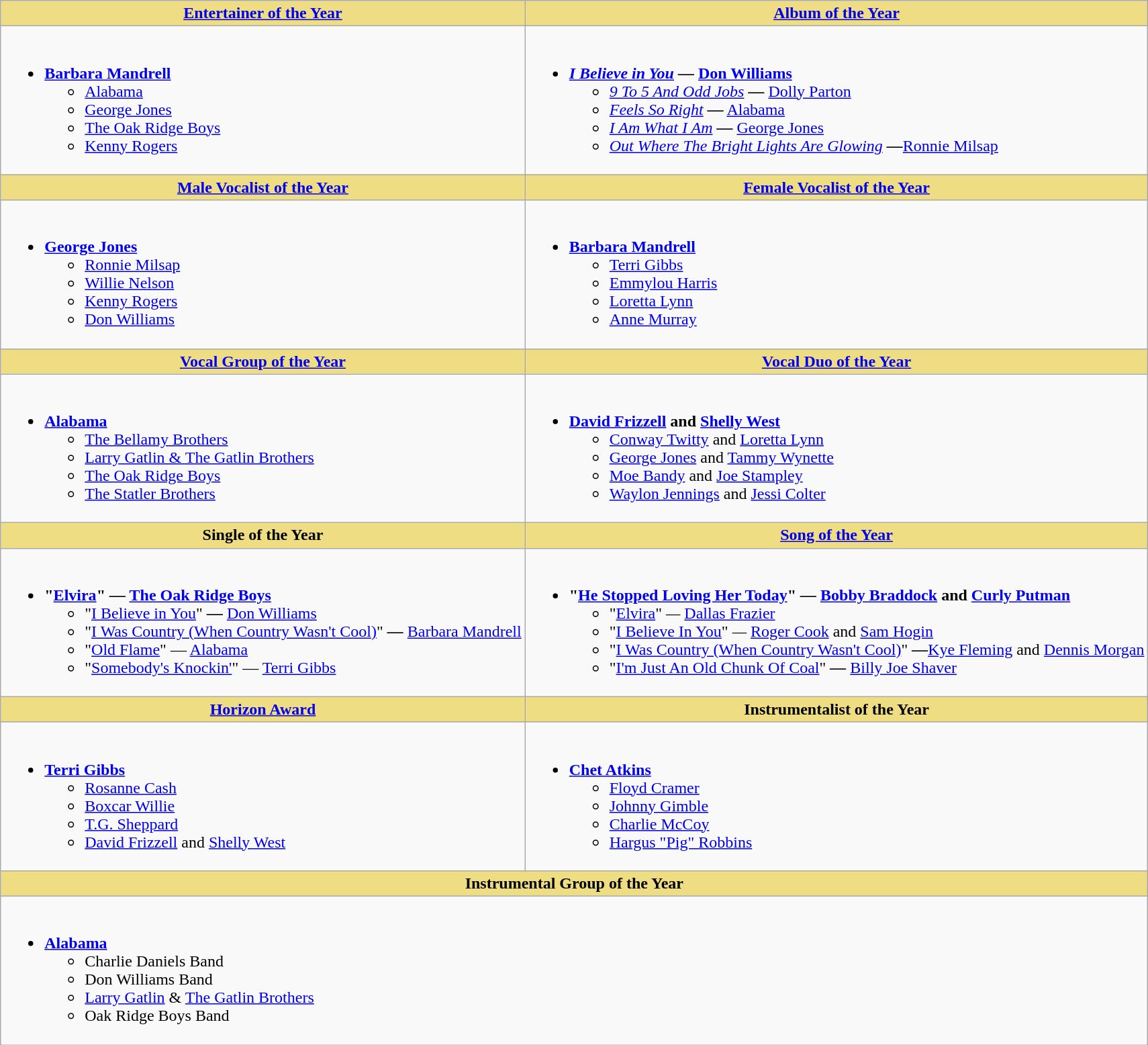<table class="wikitable">
<tr>
<th style="background:#EEDD85; width=50%"><a href='#'>Entertainer of the Year</a></th>
<th style="background:#EEDD85; width=50%"><a href='#'>Album of the Year</a></th>
</tr>
<tr>
<td valign="top"><br><ul><li><strong><a href='#'>Barbara Mandrell</a></strong><ul><li><a href='#'>Alabama</a></li><li><a href='#'>George Jones</a></li><li><a href='#'>The Oak Ridge Boys</a></li><li><a href='#'>Kenny Rogers</a></li></ul></li></ul></td>
<td valign="top"><br><ul><li><strong><em><a href='#'>I Believe in You</a> —</em></strong> <strong><a href='#'>Don Williams</a></strong><ul><li><em><a href='#'>9 To 5 And Odd Jobs</a></em> <strong><em>—</em></strong> <a href='#'>Dolly Parton</a></li><li><em><a href='#'>Feels So Right</a></em> <strong><em>—</em></strong> <a href='#'>Alabama</a></li><li><a href='#'><em>I Am What I Am</em></a> <strong><em>—</em></strong> <a href='#'>George Jones</a></li><li><em><a href='#'>Out Where The Bright Lights Are Glowing</a></em> <strong><em>—</em></strong><a href='#'>Ronnie Milsap</a></li></ul></li></ul></td>
</tr>
<tr>
<th style="background:#EEDD82; width=50%"><a href='#'>Male Vocalist of the Year</a></th>
<th style="background:#EEDD82; width=50%"><a href='#'>Female Vocalist of the Year</a></th>
</tr>
<tr>
<td valign="top"><br><ul><li><strong><a href='#'>George Jones</a></strong><ul><li><a href='#'>Ronnie Milsap</a></li><li><a href='#'>Willie Nelson</a></li><li><a href='#'>Kenny Rogers</a></li><li><a href='#'>Don Williams</a></li></ul></li></ul></td>
<td valign="top"><br><ul><li><strong><a href='#'>Barbara Mandrell</a></strong><ul><li><a href='#'>Terri Gibbs</a></li><li><a href='#'>Emmylou Harris</a></li><li><a href='#'>Loretta Lynn</a></li><li><a href='#'>Anne Murray</a></li></ul></li></ul></td>
</tr>
<tr>
<th style="background:#EEDD82; width=50%"><a href='#'>Vocal Group of the Year</a></th>
<th style="background:#EEDD82; width=50%"><a href='#'>Vocal Duo of the Year</a></th>
</tr>
<tr>
<td valign="top"><br><ul><li><strong><a href='#'>Alabama</a></strong><ul><li><a href='#'>The Bellamy Brothers</a></li><li><a href='#'>Larry Gatlin & The Gatlin Brothers</a></li><li><a href='#'>The Oak Ridge Boys</a></li><li><a href='#'>The Statler Brothers</a></li></ul></li></ul></td>
<td valign="top"><br><ul><li><strong><a href='#'>David Frizzell</a> and <a href='#'>Shelly West</a></strong><ul><li><a href='#'>Conway Twitty</a> and <a href='#'>Loretta Lynn</a></li><li><a href='#'>George Jones</a> and <a href='#'>Tammy Wynette</a></li><li><a href='#'>Moe Bandy</a> and <a href='#'>Joe Stampley</a></li><li><a href='#'>Waylon Jennings</a> and <a href='#'>Jessi Colter</a></li></ul></li></ul></td>
</tr>
<tr>
<th style="background:#EEDD82; width=50%">Single of the Year</th>
<th style="background:#EEDD82; width=50%"><a href='#'>Song of the Year</a></th>
</tr>
<tr>
<td valign="top"><br><ul><li><strong>"<a href='#'>Elvira</a>" <em>—</em> <a href='#'>The Oak Ridge Boys</a></strong><ul><li>"<a href='#'>I Believe in You</a>" <strong><em>—</em></strong> <a href='#'>Don Williams</a></li><li>"<a href='#'>I Was Country (When Country Wasn't Cool)</a>" <strong><em>—</em></strong> <a href='#'>Barbara Mandrell</a></li><li>"<a href='#'>Old Flame</a>" — <a href='#'>Alabama</a></li><li>"<a href='#'>Somebody's Knockin'</a>" — <a href='#'>Terri Gibbs</a></li></ul></li></ul></td>
<td valign="top"><br><ul><li><strong>"<a href='#'>He Stopped Loving Her Today</a>" <em>—</em> <a href='#'>Bobby Braddock</a> and <a href='#'>Curly Putman</a></strong><ul><li>"<a href='#'>Elvira</a>" <em>—</em> <a href='#'>Dallas Frazier</a></li><li>"<a href='#'>I Believe In You</a>" <em>—</em> <a href='#'>Roger Cook</a> and <a href='#'>Sam Hogin</a></li><li>"<a href='#'>I Was Country (When Country Wasn't Cool)</a>" <strong><em>—</em></strong><a href='#'>Kye Fleming</a> and <a href='#'>Dennis Morgan</a></li><li>"<a href='#'>I'm Just An Old Chunk Of Coal</a>" <strong><em>—</em></strong> <a href='#'>Billy Joe Shaver</a></li></ul></li></ul></td>
</tr>
<tr>
<th style="background:#EEDD82; width=50%"><a href='#'>Horizon Award</a></th>
<th style="background:#EEDD82; width=50%">Instrumentalist of the Year</th>
</tr>
<tr>
<td valign="top"><br><ul><li><strong><a href='#'>Terri Gibbs</a></strong><ul><li><a href='#'>Rosanne Cash</a></li><li><a href='#'>Boxcar Willie</a></li><li><a href='#'>T.G. Sheppard</a></li><li><a href='#'>David Frizzell</a> and <a href='#'>Shelly West</a></li></ul></li></ul></td>
<td valign="top"><br><ul><li><strong><a href='#'>Chet Atkins</a></strong><ul><li><a href='#'>Floyd Cramer</a></li><li><a href='#'>Johnny Gimble</a></li><li><a href='#'>Charlie McCoy</a></li><li><a href='#'>Hargus "Pig" Robbins</a></li></ul></li></ul></td>
</tr>
<tr>
<th colspan="2" style="background:#EEDD82; width=50%">Instrumental Group of the Year</th>
</tr>
<tr>
<td colspan="2" valign="top"><br><ul><li><strong><a href='#'>Alabama</a></strong><ul><li>Charlie Daniels Band</li><li>Don Williams Band</li><li><a href='#'>Larry Gatlin</a> & <a href='#'>The Gatlin Brothers</a></li><li>Oak Ridge Boys Band</li></ul></li></ul></td>
</tr>
</table>
